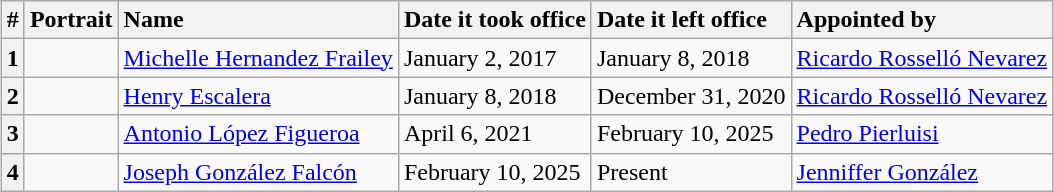<table class="wikitable sortable" style="margin: 0 auto">
<tr>
<th style="text-align: left">#</th>
<th style="text-align: left">Portrait</th>
<th style="text-align: left">Name</th>
<th style="text-align: left">Date it took office</th>
<th style="text-align: left">Date it left office</th>
<th style="text-align: left">Appointed by</th>
</tr>
<tr>
<th>1</th>
<td></td>
<td><a href='#'>Michelle Hernandez Frailey</a></td>
<td>January 2, 2017</td>
<td>January 8, 2018</td>
<td><a href='#'>Ricardo Rosselló Nevarez</a></td>
</tr>
<tr>
<th>2</th>
<td></td>
<td><a href='#'>Henry Escalera</a></td>
<td>January 8, 2018</td>
<td>December 31, 2020</td>
<td><a href='#'>Ricardo Rosselló Nevarez</a></td>
</tr>
<tr>
<th>3</th>
<td></td>
<td><a href='#'>Antonio López Figueroa</a></td>
<td>April 6, 2021</td>
<td>February 10, 2025</td>
<td><a href='#'>Pedro Pierluisi</a></td>
</tr>
<tr>
<th>4</th>
<td></td>
<td><a href='#'>Joseph González Falcón</a></td>
<td>February 10, 2025</td>
<td>Present</td>
<td><a href='#'>Jenniffer González</a></td>
</tr>
</table>
